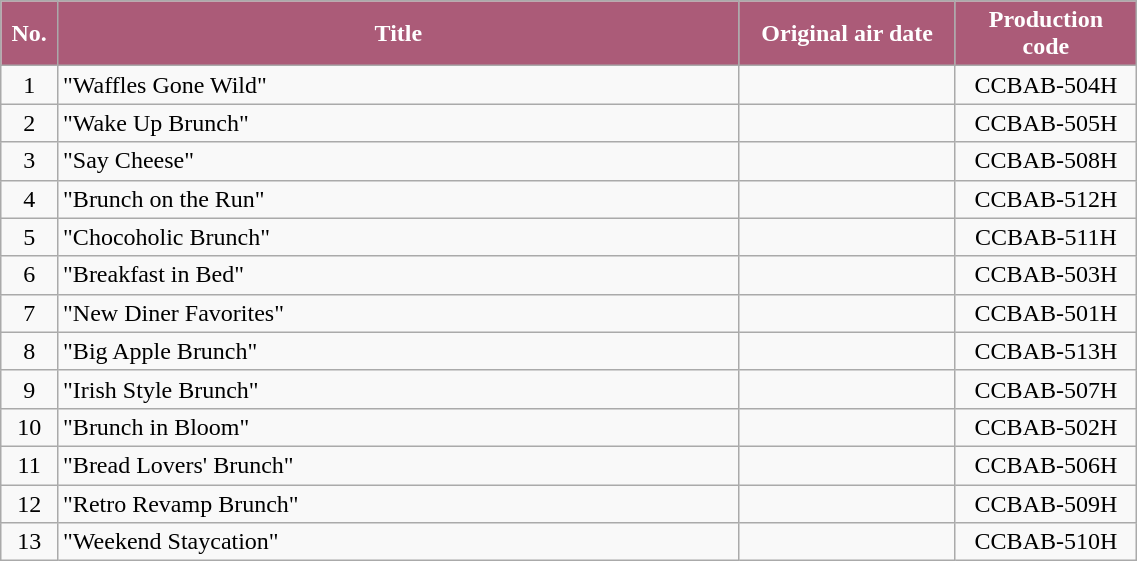<table class="wikitable plainrowheaders" style="width:60%;">
<tr>
<th style="background-color: #ab5b78; color: #FFFFFF;" width=5%>No.</th>
<th style="background-color: #ab5b78; color: #FFFFFF;" width=60%>Title</th>
<th style="background-color: #ab5b78; color: #FFFFFF;">Original air date</th>
<th style="background-color: #ab5b78; color: #FFFFFF;">Production<br>code</th>
</tr>
<tr>
<td align=center>1</td>
<td>"Waffles Gone Wild"</td>
<td align=center></td>
<td align=center>CCBAB-504H</td>
</tr>
<tr>
<td align=center>2</td>
<td>"Wake Up Brunch"</td>
<td align=center></td>
<td align=center>CCBAB-505H</td>
</tr>
<tr>
<td align=center>3</td>
<td>"Say Cheese"</td>
<td align=center></td>
<td align=center>CCBAB-508H</td>
</tr>
<tr>
<td align=center>4</td>
<td>"Brunch on the Run"</td>
<td align=center></td>
<td align=center>CCBAB-512H</td>
</tr>
<tr>
<td align=center>5</td>
<td>"Chocoholic Brunch"</td>
<td align=center></td>
<td align=center>CCBAB-511H</td>
</tr>
<tr>
<td align=center>6</td>
<td>"Breakfast in Bed"</td>
<td align=center></td>
<td align=center>CCBAB-503H</td>
</tr>
<tr>
<td align=center>7</td>
<td>"New Diner Favorites"</td>
<td align=center></td>
<td align=center>CCBAB-501H</td>
</tr>
<tr>
<td align=center>8</td>
<td>"Big Apple Brunch"</td>
<td align=center></td>
<td align=center>CCBAB-513H</td>
</tr>
<tr>
<td align=center>9</td>
<td>"Irish Style Brunch"</td>
<td align=center></td>
<td align=center>CCBAB-507H</td>
</tr>
<tr>
<td align=center>10</td>
<td>"Brunch in Bloom"</td>
<td align=center></td>
<td align=center>CCBAB-502H</td>
</tr>
<tr>
<td align=center>11</td>
<td>"Bread Lovers' Brunch"</td>
<td align=center></td>
<td align=center>CCBAB-506H</td>
</tr>
<tr>
<td align=center>12</td>
<td>"Retro Revamp Brunch"</td>
<td align=center></td>
<td align=center>CCBAB-509H</td>
</tr>
<tr>
<td align=center>13</td>
<td>"Weekend Staycation"</td>
<td align=center></td>
<td align=center>CCBAB-510H</td>
</tr>
</table>
